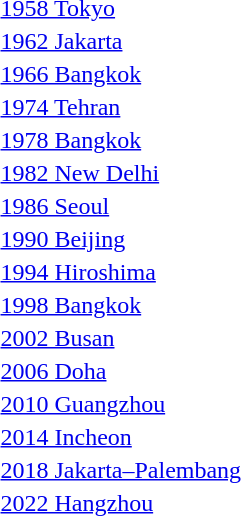<table>
<tr>
<td rowspan=2><a href='#'>1958 Tokyo</a></td>
<td rowspan=2></td>
<td rowspan=2></td>
<td></td>
</tr>
<tr>
<td></td>
</tr>
<tr>
<td><a href='#'>1962 Jakarta</a></td>
<td></td>
<td></td>
<td></td>
</tr>
<tr>
<td rowspan=2><a href='#'>1966 Bangkok</a></td>
<td rowspan=2></td>
<td rowspan=2></td>
<td></td>
</tr>
<tr>
<td></td>
</tr>
<tr>
<td><a href='#'>1974 Tehran</a></td>
<td></td>
<td></td>
<td></td>
</tr>
<tr>
<td rowspan=2><a href='#'>1978 Bangkok</a></td>
<td rowspan=2></td>
<td rowspan=2></td>
<td></td>
</tr>
<tr>
<td></td>
</tr>
<tr>
<td rowspan=2><a href='#'>1982 New Delhi</a></td>
<td rowspan=2></td>
<td rowspan=2></td>
<td></td>
</tr>
<tr>
<td></td>
</tr>
<tr>
<td rowspan=2><a href='#'>1986 Seoul</a></td>
<td rowspan=2></td>
<td rowspan=2></td>
<td></td>
</tr>
<tr>
<td></td>
</tr>
<tr>
<td rowspan=2><a href='#'>1990 Beijing</a></td>
<td rowspan=2></td>
<td rowspan=2></td>
<td></td>
</tr>
<tr>
<td></td>
</tr>
<tr>
<td rowspan=2><a href='#'>1994 Hiroshima</a></td>
<td rowspan=2></td>
<td rowspan=2></td>
<td></td>
</tr>
<tr>
<td></td>
</tr>
<tr>
<td rowspan=2><a href='#'>1998 Bangkok</a></td>
<td rowspan=2></td>
<td rowspan=2></td>
<td></td>
</tr>
<tr>
<td></td>
</tr>
<tr>
<td rowspan=2><a href='#'>2002 Busan</a></td>
<td rowspan=2></td>
<td rowspan=2></td>
<td></td>
</tr>
<tr>
<td></td>
</tr>
<tr>
<td rowspan=2><a href='#'>2006 Doha</a></td>
<td rowspan=2></td>
<td rowspan=2></td>
<td></td>
</tr>
<tr>
<td></td>
</tr>
<tr>
<td rowspan=2><a href='#'>2010 Guangzhou</a></td>
<td rowspan=2></td>
<td rowspan=2></td>
<td></td>
</tr>
<tr>
<td></td>
</tr>
<tr>
<td rowspan=2><a href='#'>2014 Incheon</a></td>
<td rowspan=2></td>
<td rowspan=2></td>
<td></td>
</tr>
<tr>
<td></td>
</tr>
<tr>
<td rowspan=2><a href='#'>2018 Jakarta–Palembang</a></td>
<td rowspan=2></td>
<td rowspan=2></td>
<td></td>
</tr>
<tr>
<td></td>
</tr>
<tr>
<td rowspan=2><a href='#'>2022 Hangzhou</a></td>
<td rowspan=2></td>
<td rowspan=2></td>
<td></td>
</tr>
<tr>
<td></td>
</tr>
</table>
